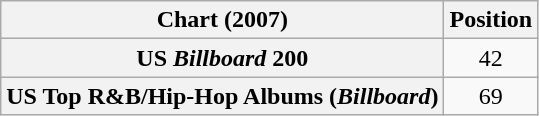<table class="wikitable sortable plainrowheaders" style="text-align:center">
<tr>
<th scope="col">Chart (2007)</th>
<th scope="col">Position</th>
</tr>
<tr>
<th scope="row">US <em>Billboard</em> 200</th>
<td>42</td>
</tr>
<tr>
<th scope="row">US Top R&B/Hip-Hop Albums (<em>Billboard</em>)</th>
<td>69</td>
</tr>
</table>
